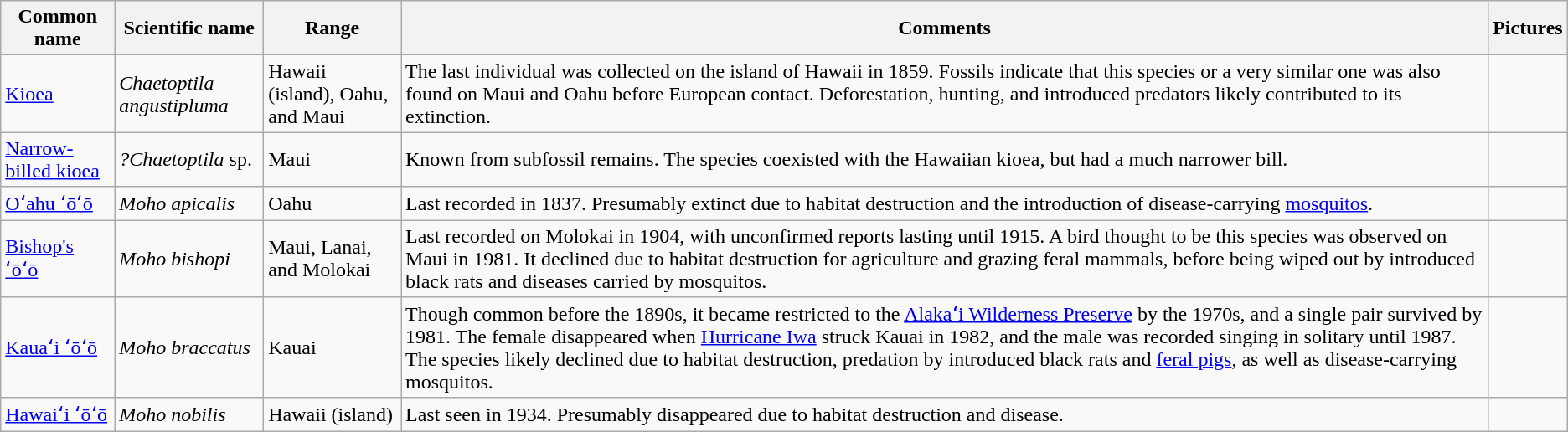<table class="wikitable">
<tr>
<th>Common name</th>
<th>Scientific name</th>
<th>Range</th>
<th class="unsortable">Comments</th>
<th class="unsortable">Pictures</th>
</tr>
<tr>
<td><a href='#'>Kioea</a></td>
<td><em>Chaetoptila angustipluma</em></td>
<td>Hawaii (island), Oahu, and Maui</td>
<td>The last individual was collected on the island of Hawaii in 1859. Fossils indicate that this species or a very similar one was also found on Maui and Oahu before European contact. Deforestation, hunting, and introduced predators likely contributed to its extinction.</td>
<td></td>
</tr>
<tr>
<td><a href='#'>Narrow-billed kioea</a></td>
<td><em>?Chaetoptila</em> sp.</td>
<td>Maui</td>
<td>Known from subfossil remains. The species coexisted with the Hawaiian kioea, but had a much narrower bill.</td>
<td></td>
</tr>
<tr>
<td><a href='#'>Oʻahu ʻōʻō</a></td>
<td><em>Moho apicalis</em></td>
<td>Oahu</td>
<td>Last recorded in 1837. Presumably extinct due to habitat destruction and the introduction of disease-carrying <a href='#'>mosquitos</a>.</td>
<td></td>
</tr>
<tr>
<td><a href='#'>Bishop's ʻōʻō</a></td>
<td><em>Moho bishopi</em></td>
<td>Maui, Lanai, and Molokai</td>
<td>Last recorded on Molokai in 1904, with unconfirmed reports lasting until 1915. A bird thought to be this species was observed on Maui in 1981. It declined due to habitat destruction for agriculture and grazing feral mammals, before being wiped out by introduced black rats and diseases carried by mosquitos.</td>
<td></td>
</tr>
<tr>
<td><a href='#'>Kauaʻi ʻōʻō</a></td>
<td><em>Moho braccatus</em></td>
<td>Kauai</td>
<td>Though common before the 1890s, it became restricted to the <a href='#'>Alakaʻi Wilderness Preserve</a> by the 1970s, and a single pair survived by 1981. The female disappeared when <a href='#'>Hurricane Iwa</a> struck Kauai in 1982, and the male was recorded singing in solitary until 1987. The species likely declined due to habitat destruction, predation by introduced black rats and <a href='#'>feral pigs</a>, as well as disease-carrying mosquitos.</td>
<td></td>
</tr>
<tr>
<td><a href='#'>Hawaiʻi ʻōʻō</a></td>
<td><em>Moho nobilis</em></td>
<td>Hawaii (island)</td>
<td>Last seen in 1934. Presumably disappeared due to habitat destruction and disease.</td>
<td></td>
</tr>
</table>
